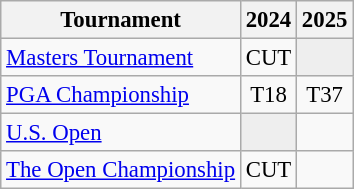<table class="wikitable" style="font-size:95%;text-align:center;">
<tr>
<th>Tournament</th>
<th>2024</th>
<th>2025</th>
</tr>
<tr>
<td align=left><a href='#'>Masters Tournament</a></td>
<td>CUT</td>
<td style="background:#eeeeee;"></td>
</tr>
<tr>
<td align=left><a href='#'>PGA Championship</a></td>
<td>T18</td>
<td>T37</td>
</tr>
<tr>
<td align=left><a href='#'>U.S. Open</a></td>
<td style="background:#eeeeee;"></td>
<td></td>
</tr>
<tr>
<td align=left><a href='#'>The Open Championship</a></td>
<td>CUT</td>
<td></td>
</tr>
</table>
